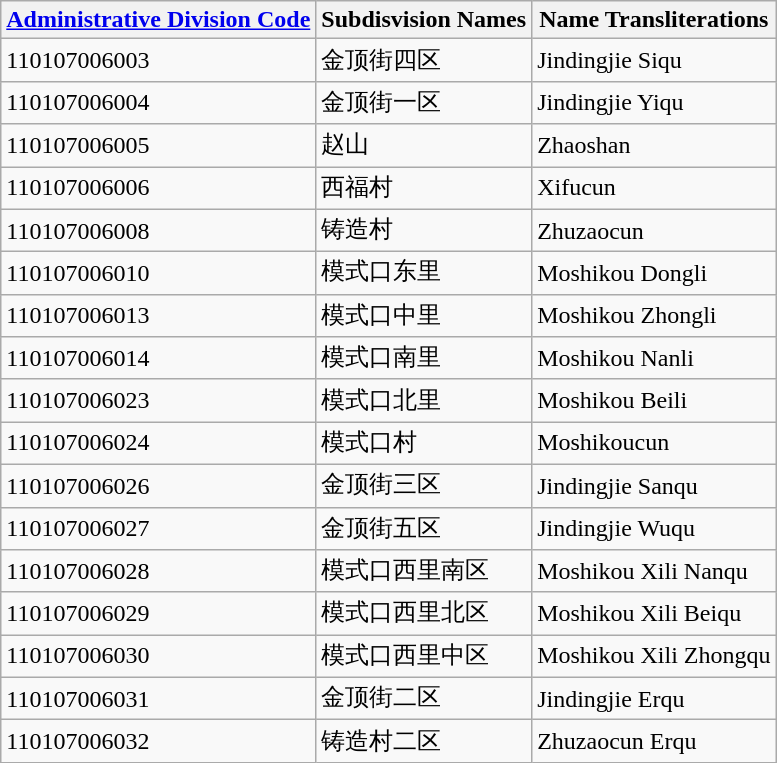<table class="wikitable sortable">
<tr>
<th><a href='#'>Administrative Division Code</a></th>
<th>Subdisvision Names</th>
<th>Name Transliterations</th>
</tr>
<tr>
<td>110107006003</td>
<td>金顶街四区</td>
<td>Jindingjie Siqu</td>
</tr>
<tr>
<td>110107006004</td>
<td>金顶街一区</td>
<td>Jindingjie Yiqu</td>
</tr>
<tr>
<td>110107006005</td>
<td>赵山</td>
<td>Zhaoshan</td>
</tr>
<tr>
<td>110107006006</td>
<td>西福村</td>
<td>Xifucun</td>
</tr>
<tr>
<td>110107006008</td>
<td>铸造村</td>
<td>Zhuzaocun</td>
</tr>
<tr>
<td>110107006010</td>
<td>模式口东里</td>
<td>Moshikou Dongli</td>
</tr>
<tr>
<td>110107006013</td>
<td>模式口中里</td>
<td>Moshikou Zhongli</td>
</tr>
<tr>
<td>110107006014</td>
<td>模式口南里</td>
<td>Moshikou Nanli</td>
</tr>
<tr>
<td>110107006023</td>
<td>模式口北里</td>
<td>Moshikou Beili</td>
</tr>
<tr>
<td>110107006024</td>
<td>模式口村</td>
<td>Moshikoucun</td>
</tr>
<tr>
<td>110107006026</td>
<td>金顶街三区</td>
<td>Jindingjie Sanqu</td>
</tr>
<tr>
<td>110107006027</td>
<td>金顶街五区</td>
<td>Jindingjie Wuqu</td>
</tr>
<tr>
<td>110107006028</td>
<td>模式口西里南区</td>
<td>Moshikou Xili Nanqu</td>
</tr>
<tr>
<td>110107006029</td>
<td>模式口西里北区</td>
<td>Moshikou Xili Beiqu</td>
</tr>
<tr>
<td>110107006030</td>
<td>模式口西里中区</td>
<td>Moshikou Xili Zhongqu</td>
</tr>
<tr>
<td>110107006031</td>
<td>金顶街二区</td>
<td>Jindingjie Erqu</td>
</tr>
<tr>
<td>110107006032</td>
<td>铸造村二区</td>
<td>Zhuzaocun Erqu</td>
</tr>
</table>
